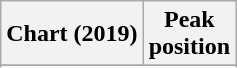<table class="wikitable sortable plainrowheaders" style="text-align:center">
<tr>
<th scope="col">Chart (2019)</th>
<th scope="col">Peak<br>position</th>
</tr>
<tr>
</tr>
<tr>
</tr>
<tr>
</tr>
</table>
